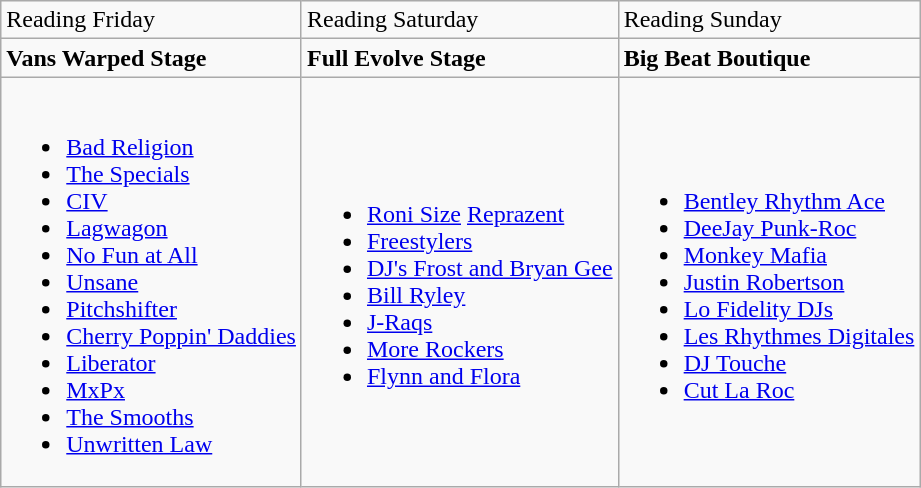<table class="wikitable">
<tr>
<td>Reading Friday</td>
<td>Reading Saturday</td>
<td>Reading Sunday</td>
</tr>
<tr>
<td><strong>Vans Warped Stage</strong></td>
<td><strong>Full Evolve Stage</strong></td>
<td><strong>Big Beat Boutique</strong></td>
</tr>
<tr>
<td><br><ul><li><a href='#'>Bad Religion</a></li><li><a href='#'>The Specials</a></li><li><a href='#'>CIV</a></li><li><a href='#'>Lagwagon</a></li><li><a href='#'>No Fun at All</a></li><li><a href='#'>Unsane</a></li><li><a href='#'>Pitchshifter</a></li><li><a href='#'>Cherry Poppin' Daddies</a></li><li><a href='#'>Liberator</a></li><li><a href='#'>MxPx</a></li><li><a href='#'>The Smooths</a></li><li><a href='#'>Unwritten Law</a></li></ul></td>
<td><br><ul><li><a href='#'>Roni Size</a> <a href='#'>Reprazent</a></li><li><a href='#'>Freestylers</a></li><li><a href='#'>DJ's Frost and Bryan Gee</a></li><li><a href='#'>Bill Ryley</a></li><li><a href='#'>J-Raqs</a></li><li><a href='#'>More Rockers</a></li><li><a href='#'>Flynn and Flora</a></li></ul></td>
<td><br><ul><li><a href='#'>Bentley Rhythm Ace</a></li><li><a href='#'>DeeJay Punk-Roc</a></li><li><a href='#'>Monkey Mafia</a></li><li><a href='#'>Justin Robertson</a></li><li><a href='#'>Lo Fidelity DJs</a></li><li><a href='#'>Les Rhythmes Digitales</a></li><li><a href='#'>DJ Touche</a></li><li><a href='#'>Cut La Roc</a></li></ul></td>
</tr>
</table>
